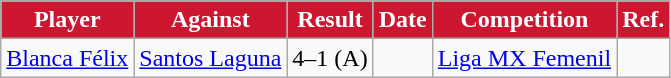<table class="wikitable">
<tr>
<th style=background-color:#CD1731;color:#FFFFFF>Player</th>
<th style=background-color:#CD1731;color:#FFFFFF>Against</th>
<th style=background-color:#CD1731;color:#FFFFFF>Result</th>
<th style=background-color:#CD1731;color:#FFFFFF>Date</th>
<th style=background-color:#CD1731;color:#FFFFFF>Competition</th>
<th style=background-color:#CD1731;color:#FFFFFF>Ref.</th>
</tr>
<tr>
<td> <a href='#'>Blanca Félix</a></td>
<td><a href='#'>Santos Laguna</a></td>
<td>4–1 (A)</td>
<td></td>
<td><a href='#'>Liga MX Femenil</a></td>
<td></td>
</tr>
</table>
